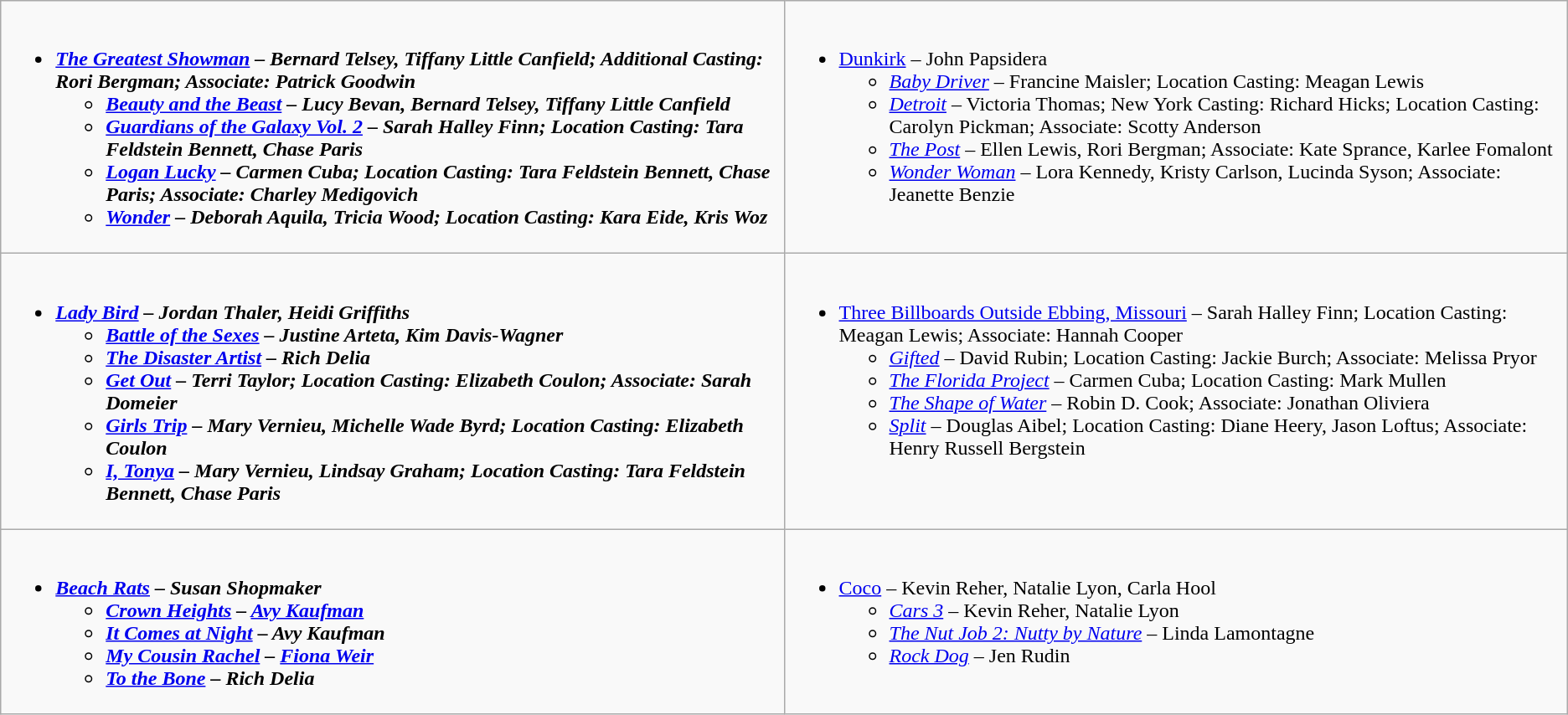<table class=wikitable>
<tr>
<td valign="top" width="50%"><br><ul><li><strong><em><a href='#'>The Greatest Showman</a><em> – Bernard Telsey, Tiffany Little Canfield; Additional Casting: Rori Bergman; Associate: Patrick Goodwin<strong><ul><li></em><a href='#'>Beauty and the Beast</a><em> – Lucy Bevan, Bernard Telsey, Tiffany Little Canfield</li><li></em><a href='#'>Guardians of the Galaxy Vol. 2</a><em> – Sarah Halley Finn; Location Casting: Tara Feldstein Bennett, Chase Paris</li><li></em><a href='#'>Logan Lucky</a><em> – Carmen Cuba; Location Casting: Tara Feldstein Bennett, Chase Paris; Associate: Charley Medigovich</li><li></em><a href='#'>Wonder</a><em> – Deborah Aquila, Tricia Wood; Location Casting: Kara Eide, Kris Woz</li></ul></li></ul></td>
<td valign="top" width="50%"><br><ul><li></em></strong><a href='#'>Dunkirk</a></em> – John Papsidera</strong><ul><li><em><a href='#'>Baby Driver</a></em> – Francine Maisler; Location Casting: Meagan Lewis</li><li><em><a href='#'>Detroit</a></em> – Victoria Thomas; New York Casting: Richard Hicks; Location Casting: Carolyn Pickman; Associate: Scotty Anderson</li><li><em><a href='#'>The Post</a></em> – Ellen Lewis, Rori Bergman; Associate: Kate Sprance, Karlee Fomalont</li><li><em><a href='#'>Wonder Woman</a></em> – Lora Kennedy, Kristy Carlson, Lucinda Syson; Associate: Jeanette Benzie</li></ul></li></ul></td>
</tr>
<tr>
<td valign="top" width="50%"><br><ul><li><strong><em><a href='#'>Lady Bird</a><em> – Jordan Thaler, Heidi Griffiths<strong><ul><li></em><a href='#'>Battle of the Sexes</a><em> – Justine Arteta, Kim Davis-Wagner</li><li></em><a href='#'>The Disaster Artist</a><em> – Rich Delia</li><li></em><a href='#'>Get Out</a><em> – Terri Taylor; Location Casting: Elizabeth Coulon; Associate: Sarah Domeier</li><li></em><a href='#'>Girls Trip</a><em> – Mary Vernieu, Michelle Wade Byrd; Location Casting: Elizabeth Coulon</li><li></em><a href='#'>I, Tonya</a><em> – Mary Vernieu, Lindsay Graham; Location Casting: Tara Feldstein Bennett, Chase Paris</li></ul></li></ul></td>
<td valign="top" width="50%"><br><ul><li></em></strong><a href='#'>Three Billboards Outside Ebbing, Missouri</a></em> – Sarah Halley Finn; Location Casting: Meagan Lewis; Associate: Hannah Cooper</strong><ul><li><em><a href='#'>Gifted</a></em> – David Rubin; Location Casting: Jackie Burch; Associate: Melissa Pryor</li><li><em><a href='#'>The Florida Project</a></em> – Carmen Cuba; Location Casting: Mark Mullen</li><li><em><a href='#'>The Shape of Water</a></em> – Robin D. Cook; Associate: Jonathan Oliviera</li><li><em><a href='#'>Split</a></em> – Douglas Aibel; Location Casting: Diane Heery, Jason Loftus; Associate: Henry Russell Bergstein</li></ul></li></ul></td>
</tr>
<tr>
<td valign="top" width="50%"><br><ul><li><strong><em><a href='#'>Beach Rats</a><em> – Susan Shopmaker<strong><ul><li></em><a href='#'>Crown Heights</a><em> – <a href='#'>Avy Kaufman</a></li><li></em><a href='#'>It Comes at Night</a><em> – Avy Kaufman</li><li></em><a href='#'>My Cousin Rachel</a><em> – <a href='#'>Fiona Weir</a></li><li></em><a href='#'>To the Bone</a><em> – Rich Delia</li></ul></li></ul></td>
<td valign="top" width="50%"><br><ul><li></em></strong><a href='#'>Coco</a></em> – Kevin Reher, Natalie Lyon, Carla Hool</strong><ul><li><em><a href='#'>Cars 3</a></em> – Kevin Reher, Natalie Lyon</li><li><em><a href='#'>The Nut Job 2: Nutty by Nature</a></em> – Linda Lamontagne</li><li><em><a href='#'>Rock Dog</a></em> – Jen Rudin</li></ul></li></ul></td>
</tr>
</table>
